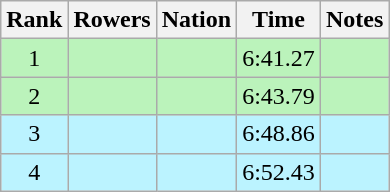<table class="wikitable sortable" style="text-align:center">
<tr>
<th>Rank</th>
<th>Rowers</th>
<th>Nation</th>
<th>Time</th>
<th>Notes</th>
</tr>
<tr bgcolor=bbf3bb>
<td>1</td>
<td align=left data-sort-value="Krzepiński, Andrzej"></td>
<td align=left></td>
<td>6:41.27</td>
<td></td>
</tr>
<tr bgcolor=bbf3bb>
<td>2</td>
<td align=left data-sort-value="Smith, Jonathan"></td>
<td align=left></td>
<td>6:43.79</td>
<td></td>
</tr>
<tr bgcolor=bbf3ff>
<td>3</td>
<td align=left data-sort-value="Arrillaga, Eduardo"></td>
<td align=left></td>
<td>6:48.86</td>
<td></td>
</tr>
<tr bgcolor=bbf3ff>
<td>4</td>
<td align=left data-sort-value="Banchev, Ivaylo"></td>
<td align=left></td>
<td>6:52.43</td>
<td></td>
</tr>
</table>
